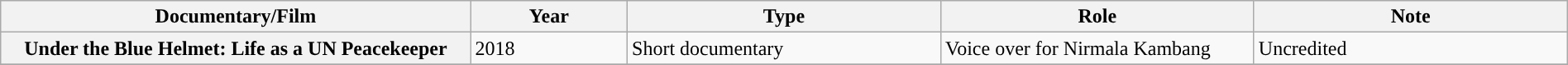<table class="wikitable plainrowheaders" width="100%" textcolor:#000;">
<tr style="background:#b0e0e66;">
<th scope="col" width=30%><strong>Documentary/Film</strong></th>
<th scope="col" width=10%><strong>Year</strong></th>
<th scope="col" width=20%><strong>Type</strong></th>
<th scope="col" width=20%><strong>Role</strong></th>
<th scope="col" width=20%><strong>Note</strong></th>
</tr>
<tr>
<th scope="row"><strong>Under the Blue Helmet: Life as a UN Peacekeeper</strong></th>
<td>2018</td>
<td>Short documentary</td>
<td>Voice over for Nirmala Kambang</td>
<td>Uncredited</td>
</tr>
<tr>
</tr>
</table>
